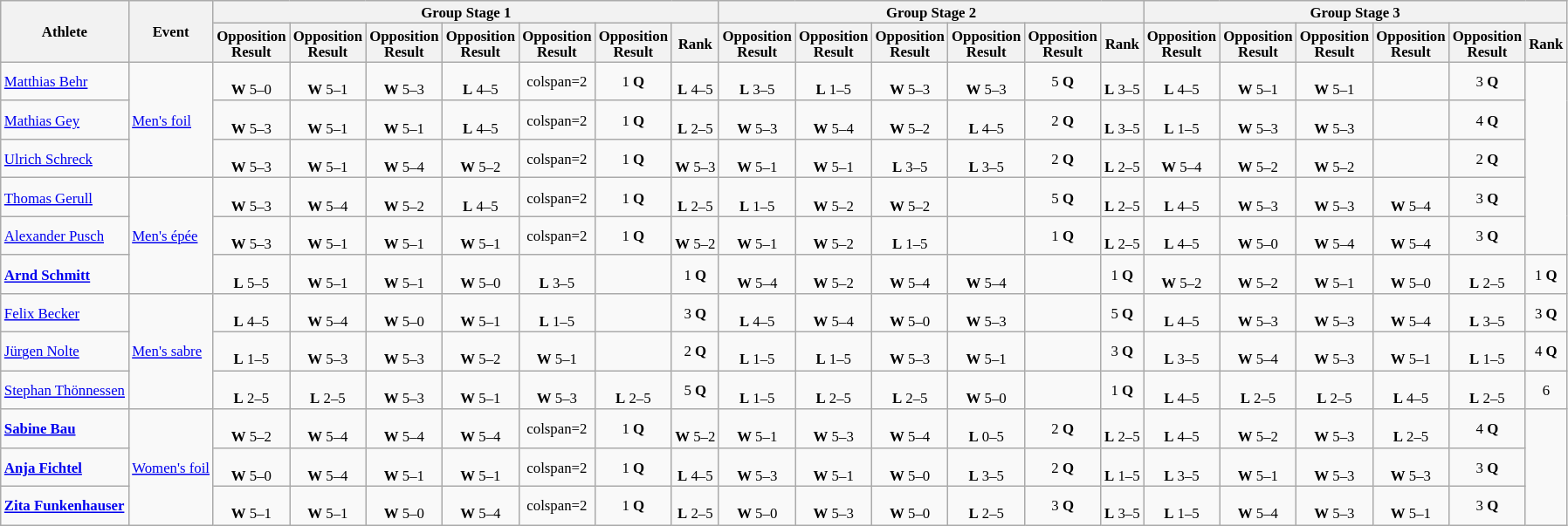<table class=wikitable style="font-size:70%">
<tr>
<th rowspan="2">Athlete</th>
<th rowspan="2">Event</th>
<th colspan="7">Group Stage 1</th>
<th colspan="6">Group Stage 2</th>
<th colspan="6">Group Stage 3</th>
</tr>
<tr>
<th>Opposition<br>Result</th>
<th>Opposition<br>Result</th>
<th>Opposition<br>Result</th>
<th>Opposition<br>Result</th>
<th>Opposition<br>Result</th>
<th>Opposition<br>Result</th>
<th>Rank</th>
<th>Opposition<br>Result</th>
<th>Opposition<br>Result</th>
<th>Opposition<br>Result</th>
<th>Opposition<br>Result</th>
<th>Opposition<br>Result</th>
<th>Rank</th>
<th>Opposition<br>Result</th>
<th>Opposition<br>Result</th>
<th>Opposition<br>Result</th>
<th>Opposition<br>Result</th>
<th>Opposition<br>Result</th>
<th>Rank</th>
</tr>
<tr align=center>
<td align=left><a href='#'>Matthias Behr</a></td>
<td align=left rowspan=3><a href='#'>Men's foil</a></td>
<td><br><strong>W</strong> 5–0</td>
<td><br><strong>W</strong> 5–1</td>
<td><br><strong>W</strong> 5–3</td>
<td><br><strong>L</strong> 4–5</td>
<td>colspan=2</td>
<td>1 <strong>Q</strong></td>
<td><br><strong>L</strong> 4–5</td>
<td><br><strong>L</strong> 3–5</td>
<td><br><strong>L</strong> 1–5</td>
<td><br><strong>W</strong> 5–3</td>
<td><br><strong>W</strong> 5–3</td>
<td>5 <strong>Q</strong></td>
<td><br><strong>L</strong> 3–5</td>
<td><br><strong>L</strong> 4–5</td>
<td><br><strong>W</strong> 5–1</td>
<td><br><strong>W</strong> 5–1</td>
<td></td>
<td>3 <strong>Q</strong></td>
</tr>
<tr align=center>
<td align=left><a href='#'>Mathias Gey</a></td>
<td><br><strong>W</strong> 5–3</td>
<td><br><strong>W</strong> 5–1</td>
<td><br><strong>W</strong> 5–1</td>
<td><br><strong>L</strong> 4–5</td>
<td>colspan=2</td>
<td>1 <strong>Q</strong></td>
<td><br><strong>L</strong> 2–5</td>
<td><br><strong>W</strong> 5–3</td>
<td><br><strong>W</strong> 5–4</td>
<td><br><strong>W</strong> 5–2</td>
<td><br><strong>L</strong> 4–5</td>
<td>2 <strong>Q</strong></td>
<td><br><strong>L</strong> 3–5</td>
<td><br><strong>L</strong> 1–5</td>
<td><br><strong>W</strong> 5–3</td>
<td><br><strong>W</strong> 5–3</td>
<td></td>
<td>4 <strong>Q</strong></td>
</tr>
<tr align=center>
<td align=left><a href='#'>Ulrich Schreck</a></td>
<td><br><strong>W</strong> 5–3</td>
<td><br><strong>W</strong> 5–1</td>
<td><br><strong>W</strong> 5–4</td>
<td><br><strong>W</strong> 5–2</td>
<td>colspan=2</td>
<td>1 <strong>Q</strong></td>
<td><br><strong>W</strong> 5–3</td>
<td><br><strong>W</strong> 5–1</td>
<td><br><strong>W</strong> 5–1</td>
<td><br><strong>L</strong> 3–5</td>
<td><br><strong>L</strong> 3–5</td>
<td>2 <strong>Q</strong></td>
<td><br><strong>L</strong> 2–5</td>
<td><br><strong>W</strong> 5–4</td>
<td><br><strong>W</strong> 5–2</td>
<td><br><strong>W</strong> 5–2</td>
<td></td>
<td>2 <strong>Q</strong></td>
</tr>
<tr align=center>
<td align=left><a href='#'>Thomas Gerull</a></td>
<td align=left rowspan=3><a href='#'>Men's épée</a></td>
<td><br><strong>W</strong> 5–3</td>
<td><br><strong>W</strong> 5–4</td>
<td><br><strong>W</strong> 5–2</td>
<td><br><strong>L</strong> 4–5</td>
<td>colspan=2</td>
<td>1 <strong>Q</strong></td>
<td><br><strong>L</strong> 2–5</td>
<td><br><strong>L</strong> 1–5</td>
<td><br><strong>W</strong> 5–2</td>
<td><br><strong>W</strong> 5–2</td>
<td></td>
<td>5 <strong>Q</strong></td>
<td><br><strong>L</strong> 2–5</td>
<td><br><strong>L</strong> 4–5</td>
<td><br><strong>W</strong> 5–3</td>
<td><br><strong>W</strong> 5–3</td>
<td><br><strong>W</strong> 5–4</td>
<td>3 <strong>Q</strong></td>
</tr>
<tr align=center>
<td align=left><a href='#'>Alexander Pusch</a></td>
<td><br><strong>W</strong> 5–3</td>
<td><br><strong>W</strong> 5–1</td>
<td><br><strong>W</strong> 5–1</td>
<td><br><strong>W</strong> 5–1</td>
<td>colspan=2</td>
<td>1 <strong>Q</strong></td>
<td><br><strong>W</strong> 5–2</td>
<td><br><strong>W</strong> 5–1</td>
<td><br><strong>W</strong> 5–2</td>
<td><br><strong>L</strong> 1–5</td>
<td></td>
<td>1 <strong>Q</strong></td>
<td><br><strong>L</strong> 2–5</td>
<td><br><strong>L</strong> 4–5</td>
<td><br><strong>W</strong> 5–0</td>
<td><br><strong>W</strong> 5–4</td>
<td><br><strong>W</strong> 5–4</td>
<td>3 <strong>Q</strong></td>
</tr>
<tr align=center>
<td align=left><strong><a href='#'>Arnd Schmitt</a></strong></td>
<td><br><strong>L</strong> 5–5</td>
<td><br><strong>W</strong> 5–1</td>
<td><br><strong>W</strong> 5–1</td>
<td><br><strong>W</strong> 5–0</td>
<td><br><strong>L</strong> 3–5</td>
<td></td>
<td>1 <strong>Q</strong></td>
<td><br><strong>W</strong> 5–4</td>
<td><br><strong>W</strong> 5–2</td>
<td><br><strong>W</strong> 5–4</td>
<td><br><strong>W</strong> 5–4</td>
<td></td>
<td>1 <strong>Q</strong></td>
<td><br><strong>W</strong> 5–2</td>
<td><br><strong>W</strong> 5–2</td>
<td><br><strong>W</strong> 5–1</td>
<td><br><strong>W</strong> 5–0</td>
<td><br><strong>L</strong> 2–5</td>
<td>1 <strong>Q</strong></td>
</tr>
<tr align=center>
<td align=left><a href='#'>Felix Becker</a></td>
<td align=left rowspan=3><a href='#'>Men's sabre</a></td>
<td><br><strong>L</strong> 4–5</td>
<td><br><strong>W</strong> 5–4</td>
<td><br><strong>W</strong> 5–0</td>
<td><br><strong>W</strong> 5–1</td>
<td><br><strong>L</strong> 1–5</td>
<td></td>
<td>3 <strong>Q</strong></td>
<td><br><strong>L</strong> 4–5</td>
<td><br><strong>W</strong> 5–4</td>
<td><br><strong>W</strong> 5–0</td>
<td><br><strong>W</strong> 5–3</td>
<td></td>
<td>5 <strong>Q</strong></td>
<td><br><strong>L</strong> 4–5</td>
<td><br><strong>W</strong> 5–3</td>
<td><br><strong>W</strong> 5–3</td>
<td><br><strong>W</strong> 5–4</td>
<td><br><strong>L</strong> 3–5</td>
<td>3 <strong>Q</strong></td>
</tr>
<tr align=center>
<td align=left><a href='#'>Jürgen Nolte</a></td>
<td><br><strong>L</strong> 1–5</td>
<td><br><strong>W</strong> 5–3</td>
<td><br><strong>W</strong> 5–3</td>
<td><br><strong>W</strong> 5–2</td>
<td><br><strong>W</strong> 5–1</td>
<td></td>
<td>2 <strong>Q</strong></td>
<td><br><strong>L</strong> 1–5</td>
<td><br><strong>L</strong> 1–5</td>
<td><br><strong>W</strong> 5–3</td>
<td><br><strong>W</strong> 5–1</td>
<td></td>
<td>3 <strong>Q</strong></td>
<td><br><strong>L</strong> 3–5</td>
<td><br><strong>W</strong> 5–4</td>
<td><br><strong>W</strong> 5–3</td>
<td><br><strong>W</strong> 5–1</td>
<td><br><strong>L</strong> 1–5</td>
<td>4 <strong>Q</strong></td>
</tr>
<tr align=center>
<td align=left><a href='#'>Stephan Thönnessen</a></td>
<td><br><strong>L</strong> 2–5</td>
<td><br><strong>L</strong> 2–5</td>
<td><br><strong>W</strong> 5–3</td>
<td><br><strong>W</strong> 5–1</td>
<td><br><strong>W</strong> 5–3</td>
<td><br><strong>L</strong> 2–5</td>
<td>5 <strong>Q</strong></td>
<td><br><strong>L</strong> 1–5</td>
<td><br><strong>L</strong> 2–5</td>
<td><br><strong>L</strong> 2–5</td>
<td><br><strong>W</strong> 5–0</td>
<td></td>
<td>1 <strong>Q</strong></td>
<td><br><strong>L</strong> 4–5</td>
<td><br><strong>L</strong> 2–5</td>
<td><br><strong>L</strong> 2–5</td>
<td><br><strong>L</strong> 4–5</td>
<td><br><strong>L</strong> 2–5</td>
<td>6</td>
</tr>
<tr align=center>
<td align=left><strong><a href='#'>Sabine Bau</a></strong></td>
<td align=left rowspan=3><a href='#'>Women's foil</a></td>
<td><br><strong>W</strong> 5–2</td>
<td><br><strong>W</strong> 5–4</td>
<td><br><strong>W</strong> 5–4</td>
<td><br><strong>W</strong> 5–4</td>
<td>colspan=2</td>
<td>1 <strong>Q</strong></td>
<td><br><strong>W</strong> 5–2</td>
<td><br><strong>W</strong> 5–1</td>
<td><br><strong>W</strong> 5–3</td>
<td><br><strong>W</strong> 5–4</td>
<td><br><strong>L</strong> 0–5</td>
<td>2 <strong>Q</strong></td>
<td><br><strong>L</strong> 2–5</td>
<td><br><strong>L</strong> 4–5</td>
<td><br><strong>W</strong> 5–2</td>
<td><br><strong>W</strong> 5–3</td>
<td><br><strong>L</strong> 2–5</td>
<td>4 <strong>Q</strong></td>
</tr>
<tr align=center>
<td align=left><strong><a href='#'>Anja Fichtel</a></strong></td>
<td><br><strong>W</strong> 5–0</td>
<td><br><strong>W</strong> 5–4</td>
<td><br><strong>W</strong> 5–1</td>
<td><br><strong>W</strong> 5–1</td>
<td>colspan=2</td>
<td>1 <strong>Q</strong></td>
<td><br><strong>L</strong> 4–5</td>
<td><br><strong>W</strong> 5–3</td>
<td><br><strong>W</strong> 5–1</td>
<td><br><strong>W</strong> 5–0</td>
<td><br><strong>L</strong> 3–5</td>
<td>2 <strong>Q</strong></td>
<td><br><strong>L</strong> 1–5</td>
<td><br><strong>L</strong> 3–5</td>
<td><br><strong>W</strong> 5–1</td>
<td><br><strong>W</strong> 5–3</td>
<td><br><strong>W</strong> 5–3</td>
<td>3 <strong>Q</strong></td>
</tr>
<tr align=center>
<td align=left><strong><a href='#'>Zita Funkenhauser</a></strong></td>
<td><br><strong>W</strong> 5–1</td>
<td><br><strong>W</strong> 5–1</td>
<td><br><strong>W</strong> 5–0</td>
<td><br><strong>W</strong> 5–4</td>
<td>colspan=2</td>
<td>1 <strong>Q</strong></td>
<td><br><strong>L</strong> 2–5</td>
<td><br><strong>W</strong> 5–0</td>
<td><br><strong>W</strong> 5–3</td>
<td><br><strong>W</strong> 5–0</td>
<td><br><strong>L</strong> 2–5</td>
<td>3 <strong>Q</strong></td>
<td><br><strong>L</strong> 3–5</td>
<td><br><strong>L</strong> 1–5</td>
<td><br><strong>W</strong> 5–4</td>
<td><br><strong>W</strong> 5–3</td>
<td><br><strong>W</strong> 5–1</td>
<td>3 <strong>Q</strong></td>
</tr>
</table>
